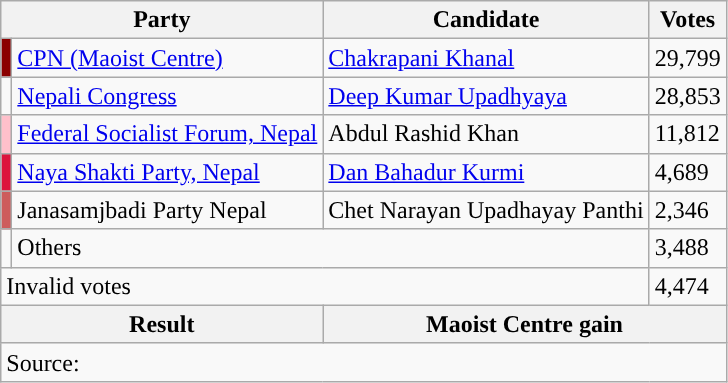<table class="wikitable">
<tr>
<th colspan="2">Party</th>
<th>Candidate</th>
<th>Votes</th>
</tr>
<tr>
<td style="background-color:darkred"></td>
<td><a href='#'>CPN (Maoist Centre)</a></td>
<td><a href='#'>Chakrapani Khanal</a></td>
<td>29,799</td>
</tr>
<tr>
<td style="background-color:"></td>
<td><a href='#'>Nepali Congress</a></td>
<td><a href='#'>Deep Kumar Upadhyaya</a></td>
<td>28,853</td>
</tr>
<tr>
<td style="background-color:pink"></td>
<td><a href='#'>Federal Socialist Forum, Nepal</a></td>
<td>Abdul Rashid Khan</td>
<td>11,812</td>
</tr>
<tr>
<td style="background-color:crimson"></td>
<td><a href='#'>Naya Shakti Party, Nepal</a></td>
<td><a href='#'>Dan Bahadur Kurmi</a></td>
<td>4,689</td>
</tr>
<tr>
<td style="background-color:indianred"></td>
<td>Janasamjbadi Party Nepal</td>
<td>Chet Narayan Upadhayay Panthi</td>
<td>2,346</td>
</tr>
<tr>
<td></td>
<td colspan="2">Others</td>
<td>3,488</td>
</tr>
<tr>
<td colspan="3">Invalid votes</td>
<td>4,474</td>
</tr>
<tr>
<th colspan="2">Result</th>
<th colspan="2">Maoist Centre gain</th>
</tr>
<tr>
<td colspan="4">Source: </td>
</tr>
</table>
